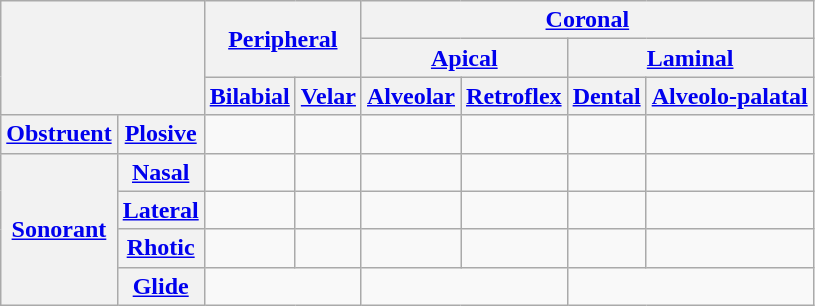<table class="wikitable" style="text-align: center;">
<tr>
<th colspan="2" rowspan="3"></th>
<th colspan="2" rowspan="2"><a href='#'>Peripheral</a></th>
<th colspan="4"><a href='#'>Coronal</a></th>
</tr>
<tr>
<th colspan="2"><a href='#'>Apical</a></th>
<th colspan="2"><a href='#'>Laminal</a></th>
</tr>
<tr>
<th><a href='#'>Bilabial</a></th>
<th><a href='#'>Velar</a></th>
<th><a href='#'>Alveolar</a></th>
<th><a href='#'>Retroflex</a></th>
<th><a href='#'>Dental</a></th>
<th><a href='#'>Alveolo-palatal</a></th>
</tr>
<tr>
<th><a href='#'>Obstruent</a></th>
<th><a href='#'>Plosive</a></th>
<td></td>
<td></td>
<td></td>
<td></td>
<td></td>
<td></td>
</tr>
<tr>
<th rowspan="4"><a href='#'>Sonorant</a></th>
<th><a href='#'>Nasal</a></th>
<td></td>
<td></td>
<td></td>
<td></td>
<td></td>
<td></td>
</tr>
<tr>
<th><a href='#'>Lateral</a></th>
<td></td>
<td></td>
<td></td>
<td></td>
<td></td>
<td></td>
</tr>
<tr>
<th><a href='#'>Rhotic</a></th>
<td></td>
<td></td>
<td></td>
<td></td>
<td></td>
<td></td>
</tr>
<tr>
<th><a href='#'>Glide</a></th>
<td colspan="2"></td>
<td colspan="2"></td>
<td colspan="2"></td>
</tr>
</table>
